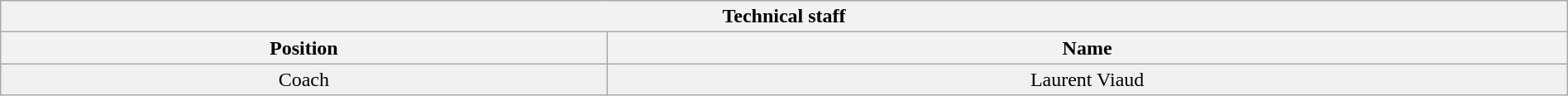<table class="wikitable" style="background-color:#F0F0F0; color:#000000; width:100%; text-align:center;">
<tr>
<th colspan="2">Technical staff</th>
</tr>
<tr>
<th>Position</th>
<th>Name</th>
</tr>
<tr>
<td>Coach</td>
<td>Laurent Viaud</td>
</tr>
</table>
